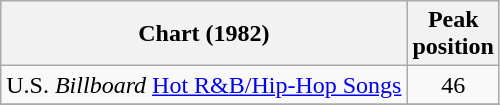<table class="wikitable">
<tr>
<th align="center">Chart (1982)</th>
<th align="center">Peak<br>position</th>
</tr>
<tr>
<td align="left">U.S. <em>Billboard</em> <a href='#'>Hot R&B/Hip-Hop Songs</a></td>
<td align="center">46</td>
</tr>
<tr>
</tr>
</table>
